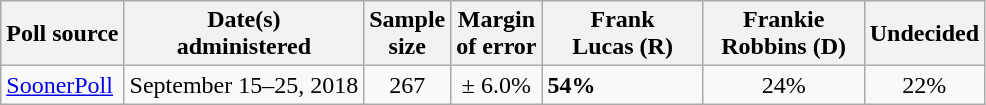<table class="wikitable">
<tr>
<th>Poll source</th>
<th>Date(s)<br>administered</th>
<th>Sample<br>size</th>
<th>Margin<br>of error</th>
<th style="width:100px">Frank<br>Lucas (R)</th>
<th style="width:100px">Frankie<br>Robbins (D)</th>
<th>Undecided</th>
</tr>
<tr>
<td><a href='#'>SoonerPoll</a></td>
<td align=center>September 15–25, 2018</td>
<td align=center>267</td>
<td align=center>± 6.0%</td>
<td><strong>54%</strong></td>
<td align=center>24%</td>
<td align=center>22%</td>
</tr>
</table>
